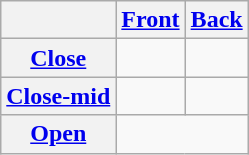<table class="wikitable" style=text-align:center>
<tr>
<th></th>
<th><a href='#'>Front</a></th>
<th><a href='#'>Back</a></th>
</tr>
<tr>
<th><a href='#'>Close</a></th>
<td></td>
<td></td>
</tr>
<tr>
<th><a href='#'>Close-mid</a></th>
<td></td>
<td></td>
</tr>
<tr>
<th><a href='#'>Open</a></th>
<td colspan="2"></td>
</tr>
</table>
